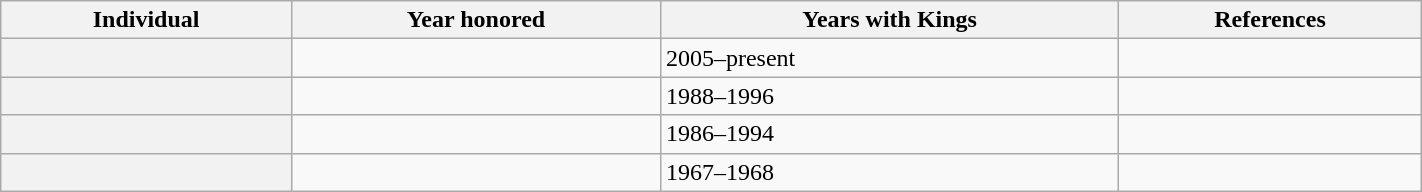<table class="wikitable sortable" width="75%">
<tr>
<th scope="col">Individual</th>
<th scope="col">Year honored</th>
<th scope="col">Years with Kings</th>
<th scope="col" class="unsortable">References</th>
</tr>
<tr>
<th scope="row"></th>
<td></td>
<td>2005–present</td>
<td></td>
</tr>
<tr>
<th scope="row"></th>
<td></td>
<td>1988–1996</td>
<td></td>
</tr>
<tr>
<th scope="row"></th>
<td></td>
<td>1986–1994</td>
<td></td>
</tr>
<tr>
<th scope="row"></th>
<td></td>
<td>1967–1968</td>
<td></td>
</tr>
</table>
